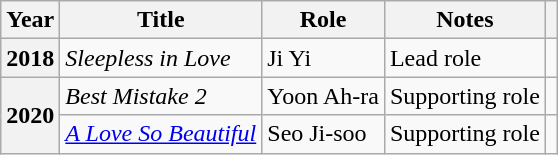<table class="wikitable sortable plainrowheaders">
<tr>
<th scope="col">Year</th>
<th scope="col">Title</th>
<th scope="col">Role</th>
<th scope="col">Notes</th>
<th scope="col" class="unsortable"></th>
</tr>
<tr>
<th scope="row">2018</th>
<td><em>Sleepless in Love</em></td>
<td>Ji Yi</td>
<td>Lead role</td>
<td></td>
</tr>
<tr>
<th scope="row" rowspan="2">2020</th>
<td><em>Best Mistake 2</em></td>
<td>Yoon Ah-ra</td>
<td>Supporting role</td>
<td></td>
</tr>
<tr>
<td><em><a href='#'>A Love So Beautiful</a></em></td>
<td>Seo Ji-soo</td>
<td>Supporting role</td>
<td></td>
</tr>
</table>
